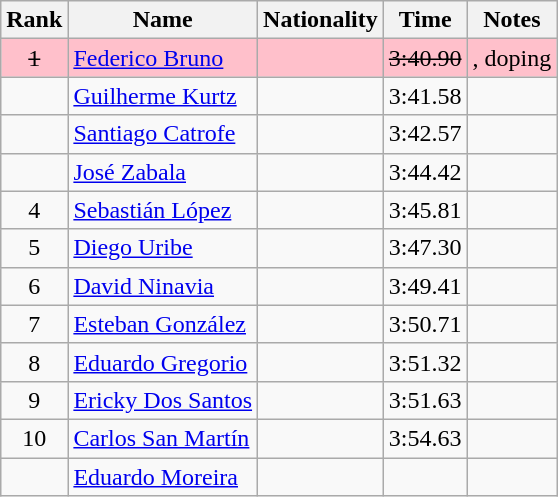<table class="wikitable sortable" style="text-align:center">
<tr>
<th>Rank</th>
<th>Name</th>
<th>Nationality</th>
<th>Time</th>
<th>Notes</th>
</tr>
<tr bgcolor=pink>
<td><s>1</s></td>
<td align=left><a href='#'>Federico Bruno</a></td>
<td align=left></td>
<td><s>3:40.90</s></td>
<td>, doping</td>
</tr>
<tr>
<td></td>
<td align=left><a href='#'>Guilherme Kurtz</a></td>
<td align=left></td>
<td>3:41.58</td>
<td></td>
</tr>
<tr>
<td></td>
<td align=left><a href='#'>Santiago Catrofe</a></td>
<td align=left></td>
<td>3:42.57</td>
<td></td>
</tr>
<tr>
<td></td>
<td align=left><a href='#'>José Zabala</a></td>
<td align=left></td>
<td>3:44.42</td>
<td></td>
</tr>
<tr>
<td>4</td>
<td align=left><a href='#'>Sebastián López</a></td>
<td align=left></td>
<td>3:45.81</td>
<td></td>
</tr>
<tr>
<td>5</td>
<td align=left><a href='#'>Diego Uribe</a></td>
<td align=left></td>
<td>3:47.30</td>
<td></td>
</tr>
<tr>
<td>6</td>
<td align=left><a href='#'>David Ninavia</a></td>
<td align=left></td>
<td>3:49.41</td>
<td></td>
</tr>
<tr>
<td>7</td>
<td align=left><a href='#'>Esteban González</a></td>
<td align=left></td>
<td>3:50.71</td>
<td></td>
</tr>
<tr>
<td>8</td>
<td align=left><a href='#'>Eduardo Gregorio</a></td>
<td align=left></td>
<td>3:51.32</td>
<td></td>
</tr>
<tr>
<td>9</td>
<td align=left><a href='#'>Ericky Dos Santos</a></td>
<td align=left></td>
<td>3:51.63</td>
<td></td>
</tr>
<tr>
<td>10</td>
<td align=left><a href='#'>Carlos San Martín</a></td>
<td align=left></td>
<td>3:54.63</td>
<td></td>
</tr>
<tr>
<td></td>
<td align=left><a href='#'>Eduardo Moreira</a></td>
<td align=left></td>
<td></td>
<td></td>
</tr>
</table>
